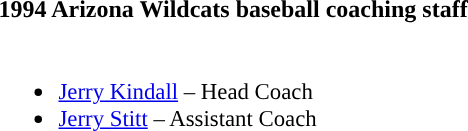<table class="toccolours">
<tr>
<th colspan="9">1994 Arizona Wildcats baseball coaching staff</th>
</tr>
<tr>
<td style="text-align: left; font-size: 95%;" valign="top"><br><ul><li><a href='#'>Jerry Kindall</a> – Head Coach</li><li><a href='#'>Jerry Stitt</a> – Assistant Coach</li></ul></td>
</tr>
</table>
